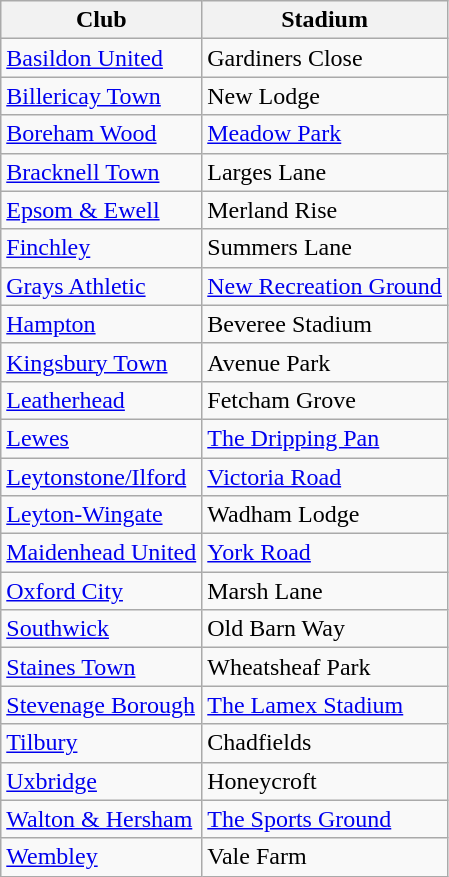<table class="wikitable sortable">
<tr>
<th>Club</th>
<th>Stadium</th>
</tr>
<tr>
<td><a href='#'>Basildon United</a></td>
<td>Gardiners Close</td>
</tr>
<tr>
<td><a href='#'>Billericay Town</a></td>
<td>New Lodge</td>
</tr>
<tr>
<td><a href='#'>Boreham Wood</a></td>
<td><a href='#'>Meadow Park</a></td>
</tr>
<tr>
<td><a href='#'>Bracknell Town</a></td>
<td>Larges Lane</td>
</tr>
<tr>
<td><a href='#'>Epsom & Ewell</a></td>
<td>Merland Rise</td>
</tr>
<tr>
<td><a href='#'>Finchley</a></td>
<td>Summers Lane</td>
</tr>
<tr>
<td><a href='#'>Grays Athletic</a></td>
<td><a href='#'>New Recreation Ground</a></td>
</tr>
<tr>
<td><a href='#'>Hampton</a></td>
<td>Beveree Stadium</td>
</tr>
<tr>
<td><a href='#'>Kingsbury Town</a></td>
<td>Avenue Park</td>
</tr>
<tr>
<td><a href='#'>Leatherhead</a></td>
<td>Fetcham Grove</td>
</tr>
<tr>
<td><a href='#'>Lewes</a></td>
<td><a href='#'>The Dripping Pan</a></td>
</tr>
<tr>
<td><a href='#'>Leytonstone/Ilford</a></td>
<td><a href='#'>Victoria Road</a></td>
</tr>
<tr>
<td><a href='#'>Leyton-Wingate</a></td>
<td>Wadham Lodge</td>
</tr>
<tr>
<td><a href='#'>Maidenhead United</a></td>
<td><a href='#'>York Road</a></td>
</tr>
<tr>
<td><a href='#'>Oxford City</a></td>
<td>Marsh Lane</td>
</tr>
<tr>
<td><a href='#'>Southwick</a></td>
<td>Old Barn Way</td>
</tr>
<tr>
<td><a href='#'>Staines Town</a></td>
<td>Wheatsheaf Park</td>
</tr>
<tr>
<td><a href='#'>Stevenage Borough</a></td>
<td><a href='#'>The Lamex Stadium</a></td>
</tr>
<tr>
<td><a href='#'>Tilbury</a></td>
<td>Chadfields</td>
</tr>
<tr>
<td><a href='#'>Uxbridge</a></td>
<td>Honeycroft</td>
</tr>
<tr>
<td><a href='#'>Walton & Hersham</a></td>
<td><a href='#'>The Sports Ground</a></td>
</tr>
<tr>
<td><a href='#'>Wembley</a></td>
<td>Vale Farm</td>
</tr>
</table>
